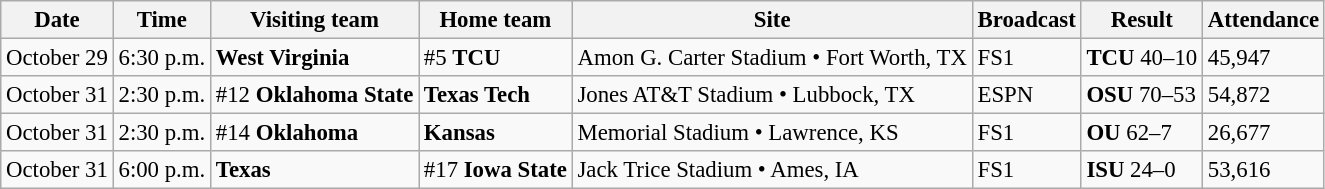<table class="wikitable" style="font-size:95%;">
<tr>
<th>Date</th>
<th>Time</th>
<th>Visiting team</th>
<th>Home team</th>
<th>Site</th>
<th>Broadcast</th>
<th>Result</th>
<th>Attendance</th>
</tr>
<tr bgcolor=>
<td>October 29</td>
<td>6:30 p.m.</td>
<td><strong>West Virginia</strong></td>
<td>#5 <strong>TCU</strong></td>
<td>Amon G. Carter Stadium • Fort Worth, TX</td>
<td>FS1</td>
<td><strong>TCU</strong> 40–10</td>
<td>45,947</td>
</tr>
<tr bgcolor=>
<td>October 31</td>
<td>2:30 p.m.</td>
<td>#12 <strong>Oklahoma State</strong></td>
<td><strong>Texas Tech</strong></td>
<td>Jones AT&T Stadium • Lubbock, TX</td>
<td>ESPN</td>
<td><strong>OSU</strong> 70–53</td>
<td>54,872</td>
</tr>
<tr bgcolor=>
<td>October 31</td>
<td>2:30 p.m.</td>
<td>#14 <strong>Oklahoma</strong></td>
<td><strong>Kansas</strong></td>
<td>Memorial Stadium • Lawrence, KS</td>
<td>FS1</td>
<td><strong>OU</strong> 62–7</td>
<td>26,677</td>
</tr>
<tr bgcolor=>
<td>October 31</td>
<td>6:00 p.m.</td>
<td><strong>Texas</strong></td>
<td>#17 <strong>Iowa State</strong></td>
<td>Jack Trice Stadium • Ames, IA</td>
<td>FS1</td>
<td><strong>ISU</strong> 24–0</td>
<td>53,616</td>
</tr>
</table>
